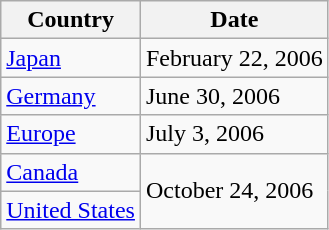<table class="wikitable">
<tr>
<th>Country</th>
<th>Date</th>
</tr>
<tr>
<td><a href='#'>Japan</a></td>
<td>February 22, 2006</td>
</tr>
<tr>
<td><a href='#'>Germany</a></td>
<td>June 30, 2006</td>
</tr>
<tr>
<td><a href='#'>Europe</a></td>
<td>July 3, 2006</td>
</tr>
<tr>
<td><a href='#'>Canada</a></td>
<td rowspan="2">October 24, 2006</td>
</tr>
<tr>
<td><a href='#'>United States</a></td>
</tr>
</table>
